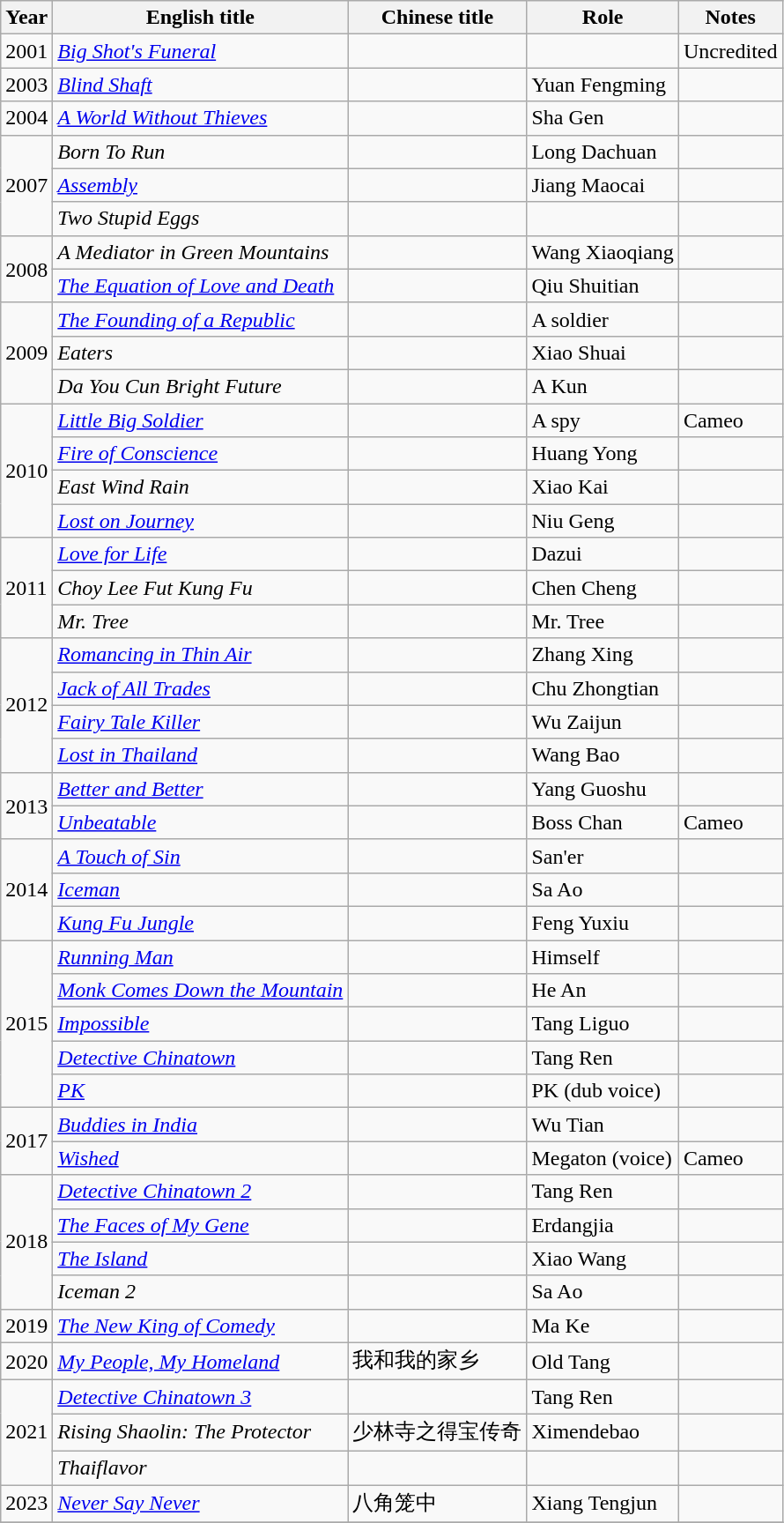<table class="wikitable">
<tr>
<th>Year</th>
<th>English title</th>
<th>Chinese title</th>
<th>Role</th>
<th>Notes</th>
</tr>
<tr>
<td>2001</td>
<td><em><a href='#'>Big Shot's Funeral</a></em></td>
<td></td>
<td></td>
<td>Uncredited</td>
</tr>
<tr>
<td>2003</td>
<td><em><a href='#'>Blind Shaft</a></em></td>
<td></td>
<td>Yuan Fengming</td>
<td></td>
</tr>
<tr>
<td>2004</td>
<td><em><a href='#'>A World Without Thieves</a></em></td>
<td></td>
<td>Sha Gen</td>
<td></td>
</tr>
<tr>
<td rowspan="3">2007</td>
<td><em>Born To Run</em></td>
<td></td>
<td>Long Dachuan</td>
<td></td>
</tr>
<tr>
<td><em><a href='#'>Assembly</a></em></td>
<td></td>
<td>Jiang Maocai</td>
<td></td>
</tr>
<tr>
<td><em>Two Stupid Eggs</em></td>
<td></td>
<td></td>
<td></td>
</tr>
<tr>
<td rowspan="2">2008</td>
<td><em>A Mediator in Green Mountains</em></td>
<td></td>
<td>Wang Xiaoqiang</td>
<td></td>
</tr>
<tr>
<td><em><a href='#'>The Equation of Love and Death</a></em></td>
<td></td>
<td>Qiu Shuitian</td>
<td></td>
</tr>
<tr>
<td rowspan="3">2009</td>
<td><em><a href='#'>The Founding of a Republic</a></em></td>
<td></td>
<td>A soldier</td>
<td></td>
</tr>
<tr>
<td><em>Eaters</em></td>
<td></td>
<td>Xiao Shuai</td>
<td></td>
</tr>
<tr>
<td><em>Da You Cun Bright Future</em></td>
<td></td>
<td>A Kun</td>
<td></td>
</tr>
<tr>
<td rowspan="4">2010</td>
<td><em><a href='#'>Little Big Soldier</a></em></td>
<td></td>
<td>A spy</td>
<td>Cameo</td>
</tr>
<tr>
<td><em><a href='#'>Fire of Conscience</a></em></td>
<td></td>
<td>Huang Yong</td>
<td></td>
</tr>
<tr>
<td><em>East Wind Rain</em></td>
<td></td>
<td>Xiao Kai</td>
<td></td>
</tr>
<tr>
<td><em><a href='#'>Lost on Journey</a></em></td>
<td></td>
<td>Niu Geng</td>
<td></td>
</tr>
<tr>
<td rowspan="3">2011</td>
<td><em><a href='#'>Love for Life</a></em></td>
<td></td>
<td>Dazui</td>
<td></td>
</tr>
<tr>
<td><em>Choy Lee Fut Kung Fu</em></td>
<td></td>
<td>Chen Cheng</td>
<td></td>
</tr>
<tr>
<td><em>Mr. Tree</em></td>
<td></td>
<td>Mr. Tree</td>
<td></td>
</tr>
<tr>
<td rowspan="4">2012</td>
<td><em><a href='#'>Romancing in Thin Air</a></em></td>
<td></td>
<td>Zhang Xing</td>
<td></td>
</tr>
<tr>
<td><em><a href='#'>Jack of All Trades</a></em></td>
<td></td>
<td>Chu Zhongtian</td>
<td></td>
</tr>
<tr>
<td><em><a href='#'>Fairy Tale Killer</a></em></td>
<td></td>
<td>Wu Zaijun</td>
<td></td>
</tr>
<tr>
<td><em><a href='#'>Lost in Thailand</a></em></td>
<td></td>
<td>Wang Bao</td>
<td></td>
</tr>
<tr>
<td rowspan="2">2013</td>
<td><em><a href='#'>Better and Better</a></em></td>
<td></td>
<td>Yang Guoshu</td>
<td></td>
</tr>
<tr>
<td><em><a href='#'>Unbeatable</a></em></td>
<td></td>
<td>Boss Chan</td>
<td>Cameo</td>
</tr>
<tr>
<td rowspan="3">2014</td>
<td><em><a href='#'>A Touch of Sin</a></em></td>
<td></td>
<td>San'er</td>
<td></td>
</tr>
<tr>
<td><em><a href='#'>Iceman</a></em></td>
<td></td>
<td>Sa Ao</td>
<td></td>
</tr>
<tr>
<td><em><a href='#'>Kung Fu Jungle</a></em></td>
<td></td>
<td>Feng Yuxiu</td>
<td></td>
</tr>
<tr>
<td rowspan="5">2015</td>
<td><em><a href='#'>Running Man</a></em></td>
<td></td>
<td>Himself</td>
<td></td>
</tr>
<tr>
<td><em><a href='#'>Monk Comes Down the Mountain</a></em></td>
<td></td>
<td>He An</td>
<td></td>
</tr>
<tr>
<td><em><a href='#'>Impossible</a></em></td>
<td></td>
<td>Tang Liguo</td>
<td></td>
</tr>
<tr>
<td><em><a href='#'>Detective Chinatown</a></em></td>
<td></td>
<td>Tang Ren</td>
<td></td>
</tr>
<tr>
<td><a href='#'><em>PK</em></a></td>
<td></td>
<td>PK (dub voice)</td>
<td></td>
</tr>
<tr>
<td rowspan="2">2017</td>
<td><em><a href='#'>Buddies in India</a></em></td>
<td></td>
<td>Wu Tian</td>
<td></td>
</tr>
<tr>
<td><em><a href='#'>Wished</a></em></td>
<td></td>
<td>Megaton (voice)</td>
<td>Cameo</td>
</tr>
<tr>
<td rowspan="4">2018</td>
<td><em><a href='#'>Detective Chinatown 2</a></em></td>
<td></td>
<td>Tang Ren</td>
<td></td>
</tr>
<tr>
<td><em><a href='#'>The Faces of My Gene</a></em></td>
<td></td>
<td>Erdangjia</td>
<td></td>
</tr>
<tr>
<td><em><a href='#'>The Island</a></em></td>
<td></td>
<td>Xiao Wang</td>
<td></td>
</tr>
<tr>
<td><em>Iceman 2</em></td>
<td></td>
<td>Sa Ao</td>
<td></td>
</tr>
<tr>
<td>2019</td>
<td><em><a href='#'>The New King of Comedy</a></em></td>
<td></td>
<td>Ma Ke</td>
<td></td>
</tr>
<tr>
<td>2020</td>
<td><em><a href='#'>My People, My Homeland</a></em></td>
<td>我和我的家乡</td>
<td>Old Tang</td>
<td></td>
</tr>
<tr>
<td rowspan="3">2021</td>
<td><em><a href='#'>Detective Chinatown 3</a></em></td>
<td></td>
<td>Tang Ren</td>
<td></td>
</tr>
<tr>
<td><em>Rising Shaolin: The Protector</em></td>
<td>少林寺之得宝传奇</td>
<td>Ximendebao</td>
<td></td>
</tr>
<tr>
<td><em>Thaiflavor</em></td>
<td></td>
<td></td>
<td></td>
</tr>
<tr>
<td>2023</td>
<td><em><a href='#'>Never Say Never</a></em></td>
<td>八角笼中</td>
<td>Xiang Tengjun</td>
<td></td>
</tr>
<tr>
</tr>
</table>
